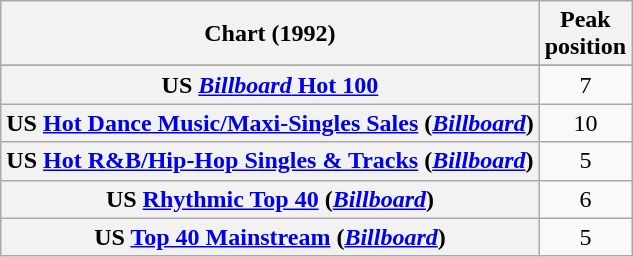<table class="wikitable sortable plainrowheaders">
<tr>
<th scope="col">Chart (1992)</th>
<th scope="col">Peak<br>position</th>
</tr>
<tr>
</tr>
<tr>
</tr>
<tr>
</tr>
<tr>
</tr>
<tr>
</tr>
<tr>
</tr>
<tr>
</tr>
<tr>
<th scope="row">US <a href='#'><em>Billboard</em> Hot 100</a></th>
<td align=center>7</td>
</tr>
<tr>
<th scope="row">US <a href='#'>Hot Dance Music/Maxi-Singles Sales</a> (<em><a href='#'>Billboard</a></em>)</th>
<td align=center>10</td>
</tr>
<tr>
<th scope="row">US <a href='#'>Hot R&B/Hip-Hop Singles & Tracks</a> (<em><a href='#'>Billboard</a></em>)</th>
<td align=center>5</td>
</tr>
<tr>
<th scope="row">US <a href='#'>Rhythmic Top 40</a> (<em><a href='#'>Billboard</a></em>)</th>
<td align=center>6</td>
</tr>
<tr>
<th scope="row">US <a href='#'>Top 40 Mainstream</a> (<em><a href='#'>Billboard</a></em>)</th>
<td align=center>5</td>
</tr>
</table>
